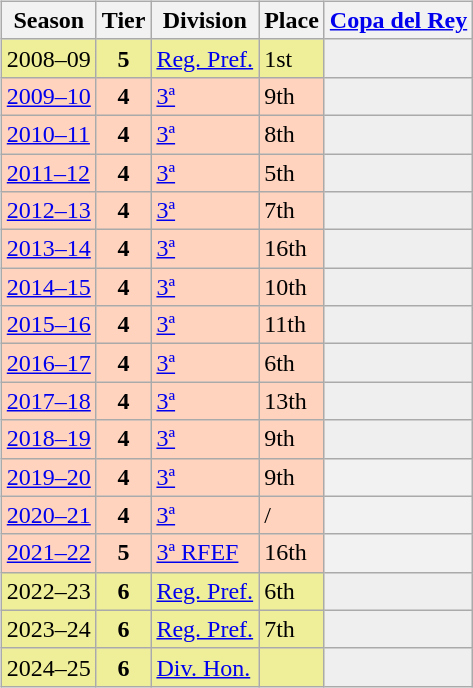<table>
<tr>
<td valign="top" width=0%><br><table class="wikitable">
<tr style="background:#f0f6fa;">
<th>Season</th>
<th>Tier</th>
<th>Division</th>
<th>Place</th>
<th><a href='#'>Copa del Rey</a></th>
</tr>
<tr>
<td style="background:#EFEF99;">2008–09</td>
<th style="background:#EFEF99;">5</th>
<td style="background:#EFEF99;"><a href='#'>Reg. Pref.</a></td>
<td style="background:#EFEF99;">1st</td>
<th style="background:#EFEFEF;"></th>
</tr>
<tr>
<td style="background:#FFD3BD;"><a href='#'>2009–10</a></td>
<th style="background:#FFD3BD;">4</th>
<td style="background:#FFD3BD;"><a href='#'>3ª</a></td>
<td style="background:#FFD3BD;">9th</td>
<th style="background:#EFEFEF;"></th>
</tr>
<tr>
<td style="background:#FFD3BD;"><a href='#'>2010–11</a></td>
<th style="background:#FFD3BD;">4</th>
<td style="background:#FFD3BD;"><a href='#'>3ª</a></td>
<td style="background:#FFD3BD;">8th</td>
<th style="background:#EFEFEF;"></th>
</tr>
<tr>
<td style="background:#FFD3BD;"><a href='#'>2011–12</a></td>
<th style="background:#FFD3BD;">4</th>
<td style="background:#FFD3BD;"><a href='#'>3ª</a></td>
<td style="background:#FFD3BD;">5th</td>
<th style="background:#EFEFEF;"></th>
</tr>
<tr>
<td style="background:#FFD3BD;"><a href='#'>2012–13</a></td>
<th style="background:#FFD3BD;">4</th>
<td style="background:#FFD3BD;"><a href='#'>3ª</a></td>
<td style="background:#FFD3BD;">7th</td>
<th style="background:#EFEFEF;"></th>
</tr>
<tr>
<td style="background:#FFD3BD;"><a href='#'>2013–14</a></td>
<th style="background:#FFD3BD;">4</th>
<td style="background:#FFD3BD;"><a href='#'>3ª</a></td>
<td style="background:#FFD3BD;">16th</td>
<th style="background:#EFEFEF;"></th>
</tr>
<tr>
<td style="background:#FFD3BD;"><a href='#'>2014–15</a></td>
<th style="background:#FFD3BD;">4</th>
<td style="background:#FFD3BD;"><a href='#'>3ª</a></td>
<td style="background:#FFD3BD;">10th</td>
<th style="background:#EFEFEF;"></th>
</tr>
<tr>
<td style="background:#FFD3BD;"><a href='#'>2015–16</a></td>
<th style="background:#FFD3BD;">4</th>
<td style="background:#FFD3BD;"><a href='#'>3ª</a></td>
<td style="background:#FFD3BD;">11th</td>
<th style="background:#EFEFEF;"></th>
</tr>
<tr>
<td style="background:#FFD3BD;"><a href='#'>2016–17</a></td>
<th style="background:#FFD3BD;">4</th>
<td style="background:#FFD3BD;"><a href='#'>3ª</a></td>
<td style="background:#FFD3BD;">6th</td>
<th style="background:#EFEFEF;"></th>
</tr>
<tr>
<td style="background:#FFD3BD;"><a href='#'>2017–18</a></td>
<th style="background:#FFD3BD;">4</th>
<td style="background:#FFD3BD;"><a href='#'>3ª</a></td>
<td style="background:#FFD3BD;">13th</td>
<th style="background:#EFEFEF;"></th>
</tr>
<tr>
<td style="background:#FFD3BD;"><a href='#'>2018–19</a></td>
<th style="background:#FFD3BD;">4</th>
<td style="background:#FFD3BD;"><a href='#'>3ª</a></td>
<td style="background:#FFD3BD;">9th</td>
<th style="background:#EFEFEF;"></th>
</tr>
<tr>
<td style="background:#FFD3BD;"><a href='#'>2019–20</a></td>
<th style="background:#FFD3BD;">4</th>
<td style="background:#FFD3BD;"><a href='#'>3ª</a></td>
<td style="background:#FFD3BD;">9th</td>
<th></th>
</tr>
<tr>
<td style="background:#FFD3BD;"><a href='#'>2020–21</a></td>
<th style="background:#FFD3BD;">4</th>
<td style="background:#FFD3BD;"><a href='#'>3ª</a></td>
<td style="background:#FFD3BD;"> / </td>
<th {{N/A></th>
</tr>
<tr>
<td style="background:#FFD3BD;"><a href='#'>2021–22</a></td>
<th style="background:#FFD3BD;">5</th>
<td style="background:#FFD3BD;"><a href='#'>3ª RFEF</a></td>
<td style="background:#FFD3BD;">16th</td>
<th {{N/A></th>
</tr>
<tr>
<td style="background:#EFEF99;">2022–23</td>
<th style="background:#EFEF99;">6</th>
<td style="background:#EFEF99;"><a href='#'>Reg. Pref.</a></td>
<td style="background:#EFEF99;">6th</td>
<th style="background:#EFEFEF;"></th>
</tr>
<tr>
<td style="background:#EFEF99;">2023–24</td>
<th style="background:#EFEF99;">6</th>
<td style="background:#EFEF99;"><a href='#'>Reg. Pref.</a></td>
<td style="background:#EFEF99;">7th</td>
<th style="background:#EFEFEF;"></th>
</tr>
<tr>
<td style="background:#EFEF99;">2024–25</td>
<th style="background:#EFEF99;">6</th>
<td style="background:#EFEF99;"><a href='#'>Div. Hon.</a></td>
<td style="background:#EFEF99;"></td>
<th style="background:#EFEFEF;"></th>
</tr>
</table>
</td>
</tr>
</table>
